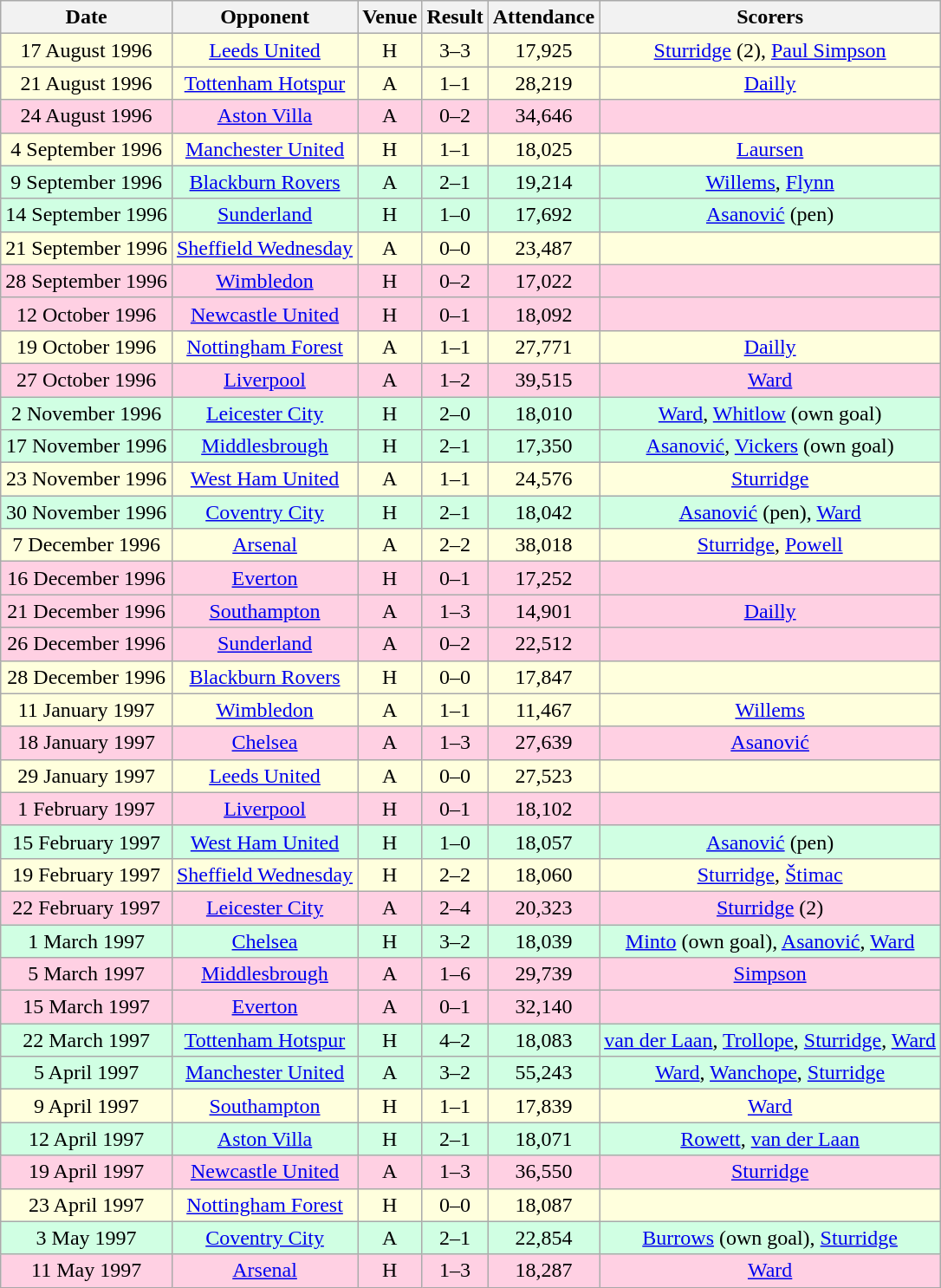<table class="wikitable sortable" style="font-size:100%; text-align:center">
<tr>
<th>Date</th>
<th>Opponent</th>
<th>Venue</th>
<th>Result</th>
<th>Attendance</th>
<th>Scorers</th>
</tr>
<tr style="background-color: #ffffdd;">
<td>17 August 1996</td>
<td><a href='#'>Leeds United</a></td>
<td>H</td>
<td>3–3</td>
<td>17,925</td>
<td><a href='#'>Sturridge</a> (2), <a href='#'>Paul Simpson</a></td>
</tr>
<tr style="background-color: #ffffdd;">
<td>21 August 1996</td>
<td><a href='#'>Tottenham Hotspur</a></td>
<td>A</td>
<td>1–1</td>
<td>28,219</td>
<td><a href='#'>Dailly</a></td>
</tr>
<tr style="background-color: #ffd0e3;">
<td>24 August 1996</td>
<td><a href='#'>Aston Villa</a></td>
<td>A</td>
<td>0–2</td>
<td>34,646</td>
<td></td>
</tr>
<tr style="background-color: #ffffdd;">
<td>4 September 1996</td>
<td><a href='#'>Manchester United</a></td>
<td>H</td>
<td>1–1</td>
<td>18,025</td>
<td><a href='#'>Laursen</a></td>
</tr>
<tr style="background-color: #d0ffe3;">
<td>9 September 1996</td>
<td><a href='#'>Blackburn Rovers</a></td>
<td>A</td>
<td>2–1</td>
<td>19,214</td>
<td><a href='#'>Willems</a>, <a href='#'>Flynn</a></td>
</tr>
<tr style="background-color: #d0ffe3;">
<td>14 September 1996</td>
<td><a href='#'>Sunderland</a></td>
<td>H</td>
<td>1–0</td>
<td>17,692</td>
<td><a href='#'>Asanović</a> (pen)</td>
</tr>
<tr style="background-color: #ffffdd;">
<td>21 September 1996</td>
<td><a href='#'>Sheffield Wednesday</a></td>
<td>A</td>
<td>0–0</td>
<td>23,487</td>
<td></td>
</tr>
<tr style="background-color: #ffd0e3;">
<td>28 September 1996</td>
<td><a href='#'>Wimbledon</a></td>
<td>H</td>
<td>0–2</td>
<td>17,022</td>
<td></td>
</tr>
<tr style="background-color: #ffd0e3;">
<td>12 October 1996</td>
<td><a href='#'>Newcastle United</a></td>
<td>H</td>
<td>0–1</td>
<td>18,092</td>
<td></td>
</tr>
<tr style="background-color: #ffffdd;">
<td>19 October 1996</td>
<td><a href='#'>Nottingham Forest</a></td>
<td>A</td>
<td>1–1</td>
<td>27,771</td>
<td><a href='#'>Dailly</a></td>
</tr>
<tr style="background-color: #ffd0e3;">
<td>27 October 1996</td>
<td><a href='#'>Liverpool</a></td>
<td>A</td>
<td>1–2</td>
<td>39,515</td>
<td><a href='#'>Ward</a></td>
</tr>
<tr style="background-color: #d0ffe3;">
<td>2 November 1996</td>
<td><a href='#'>Leicester City</a></td>
<td>H</td>
<td>2–0</td>
<td>18,010</td>
<td><a href='#'>Ward</a>, <a href='#'>Whitlow</a> (own goal)</td>
</tr>
<tr style="background-color: #d0ffe3;">
<td>17 November 1996</td>
<td><a href='#'>Middlesbrough</a></td>
<td>H</td>
<td>2–1</td>
<td>17,350</td>
<td><a href='#'>Asanović</a>, <a href='#'>Vickers</a> (own goal)</td>
</tr>
<tr style="background-color: #ffffdd;">
<td>23 November 1996</td>
<td><a href='#'>West Ham United</a></td>
<td>A</td>
<td>1–1</td>
<td>24,576</td>
<td><a href='#'>Sturridge</a></td>
</tr>
<tr style="background-color: #d0ffe3;">
<td>30 November 1996</td>
<td><a href='#'>Coventry City</a></td>
<td>H</td>
<td>2–1</td>
<td>18,042</td>
<td><a href='#'>Asanović</a> (pen), <a href='#'>Ward</a></td>
</tr>
<tr style="background-color: #ffffdd;">
<td>7 December 1996</td>
<td><a href='#'>Arsenal</a></td>
<td>A</td>
<td>2–2</td>
<td>38,018</td>
<td><a href='#'>Sturridge</a>, <a href='#'>Powell</a></td>
</tr>
<tr style="background-color: #ffd0e3;">
<td>16 December 1996</td>
<td><a href='#'>Everton</a></td>
<td>H</td>
<td>0–1</td>
<td>17,252</td>
<td></td>
</tr>
<tr style="background-color: #ffd0e3;">
<td>21 December 1996</td>
<td><a href='#'>Southampton</a></td>
<td>A</td>
<td>1–3</td>
<td>14,901</td>
<td><a href='#'>Dailly</a></td>
</tr>
<tr style="background-color: #ffd0e3;">
<td>26 December 1996</td>
<td><a href='#'>Sunderland</a></td>
<td>A</td>
<td>0–2</td>
<td>22,512</td>
<td></td>
</tr>
<tr style="background-color: #ffffdd;">
<td>28 December 1996</td>
<td><a href='#'>Blackburn Rovers</a></td>
<td>H</td>
<td>0–0</td>
<td>17,847</td>
<td></td>
</tr>
<tr style="background-color: #ffffdd;">
<td>11 January 1997</td>
<td><a href='#'>Wimbledon</a></td>
<td>A</td>
<td>1–1</td>
<td>11,467</td>
<td><a href='#'>Willems</a></td>
</tr>
<tr style="background-color: #ffd0e3;">
<td>18 January 1997</td>
<td><a href='#'>Chelsea</a></td>
<td>A</td>
<td>1–3</td>
<td>27,639</td>
<td><a href='#'>Asanović</a></td>
</tr>
<tr style="background-color: #ffffdd;">
<td>29 January 1997</td>
<td><a href='#'>Leeds United</a></td>
<td>A</td>
<td>0–0</td>
<td>27,523</td>
<td></td>
</tr>
<tr style="background-color: #ffd0e3;">
<td>1 February 1997</td>
<td><a href='#'>Liverpool</a></td>
<td>H</td>
<td>0–1</td>
<td>18,102</td>
<td></td>
</tr>
<tr style="background-color: #d0ffe3;">
<td>15 February 1997</td>
<td><a href='#'>West Ham United</a></td>
<td>H</td>
<td>1–0</td>
<td>18,057</td>
<td><a href='#'>Asanović</a> (pen)</td>
</tr>
<tr style="background-color: #ffffdd;">
<td>19 February 1997</td>
<td><a href='#'>Sheffield Wednesday</a></td>
<td>H</td>
<td>2–2</td>
<td>18,060</td>
<td><a href='#'>Sturridge</a>, <a href='#'>Štimac</a></td>
</tr>
<tr style="background-color: #ffd0e3;">
<td>22 February 1997</td>
<td><a href='#'>Leicester City</a></td>
<td>A</td>
<td>2–4</td>
<td>20,323</td>
<td><a href='#'>Sturridge</a> (2)</td>
</tr>
<tr style="background-color: #d0ffe3;">
<td>1 March 1997</td>
<td><a href='#'>Chelsea</a></td>
<td>H</td>
<td>3–2</td>
<td>18,039</td>
<td><a href='#'>Minto</a> (own goal), <a href='#'>Asanović</a>, <a href='#'>Ward</a></td>
</tr>
<tr style="background-color: #ffd0e3;">
<td>5 March 1997</td>
<td><a href='#'>Middlesbrough</a></td>
<td>A</td>
<td>1–6</td>
<td>29,739</td>
<td><a href='#'>Simpson</a></td>
</tr>
<tr style="background-color: #ffd0e3;">
<td>15 March 1997</td>
<td><a href='#'>Everton</a></td>
<td>A</td>
<td>0–1</td>
<td>32,140</td>
<td></td>
</tr>
<tr style="background-color: #d0ffe3;">
<td>22 March 1997</td>
<td><a href='#'>Tottenham Hotspur</a></td>
<td>H</td>
<td>4–2</td>
<td>18,083</td>
<td><a href='#'>van der Laan</a>, <a href='#'>Trollope</a>, <a href='#'>Sturridge</a>, <a href='#'>Ward</a></td>
</tr>
<tr style="background-color: #d0ffe3;">
<td>5 April 1997</td>
<td><a href='#'>Manchester United</a></td>
<td>A</td>
<td>3–2</td>
<td>55,243</td>
<td><a href='#'>Ward</a>, <a href='#'>Wanchope</a>, <a href='#'>Sturridge</a></td>
</tr>
<tr style="background-color: #ffffdd;">
<td>9 April 1997</td>
<td><a href='#'>Southampton</a></td>
<td>H</td>
<td>1–1</td>
<td>17,839</td>
<td><a href='#'>Ward</a></td>
</tr>
<tr style="background-color: #d0ffe3;">
<td>12 April 1997</td>
<td><a href='#'>Aston Villa</a></td>
<td>H</td>
<td>2–1</td>
<td>18,071</td>
<td><a href='#'>Rowett</a>, <a href='#'>van der Laan</a></td>
</tr>
<tr style="background-color: #ffd0e3;">
<td>19 April 1997</td>
<td><a href='#'>Newcastle United</a></td>
<td>A</td>
<td>1–3</td>
<td>36,550</td>
<td><a href='#'>Sturridge</a></td>
</tr>
<tr style="background-color: #ffffdd;">
<td>23 April 1997</td>
<td><a href='#'>Nottingham Forest</a></td>
<td>H</td>
<td>0–0</td>
<td>18,087</td>
<td></td>
</tr>
<tr style="background-color: #d0ffe3;">
<td>3 May 1997</td>
<td><a href='#'>Coventry City</a></td>
<td>A</td>
<td>2–1</td>
<td>22,854</td>
<td><a href='#'>Burrows</a> (own goal), <a href='#'>Sturridge</a></td>
</tr>
<tr style="background-color: #ffd0e3;">
<td>11 May 1997</td>
<td><a href='#'>Arsenal</a></td>
<td>H</td>
<td>1–3</td>
<td>18,287</td>
<td><a href='#'>Ward</a></td>
</tr>
</table>
